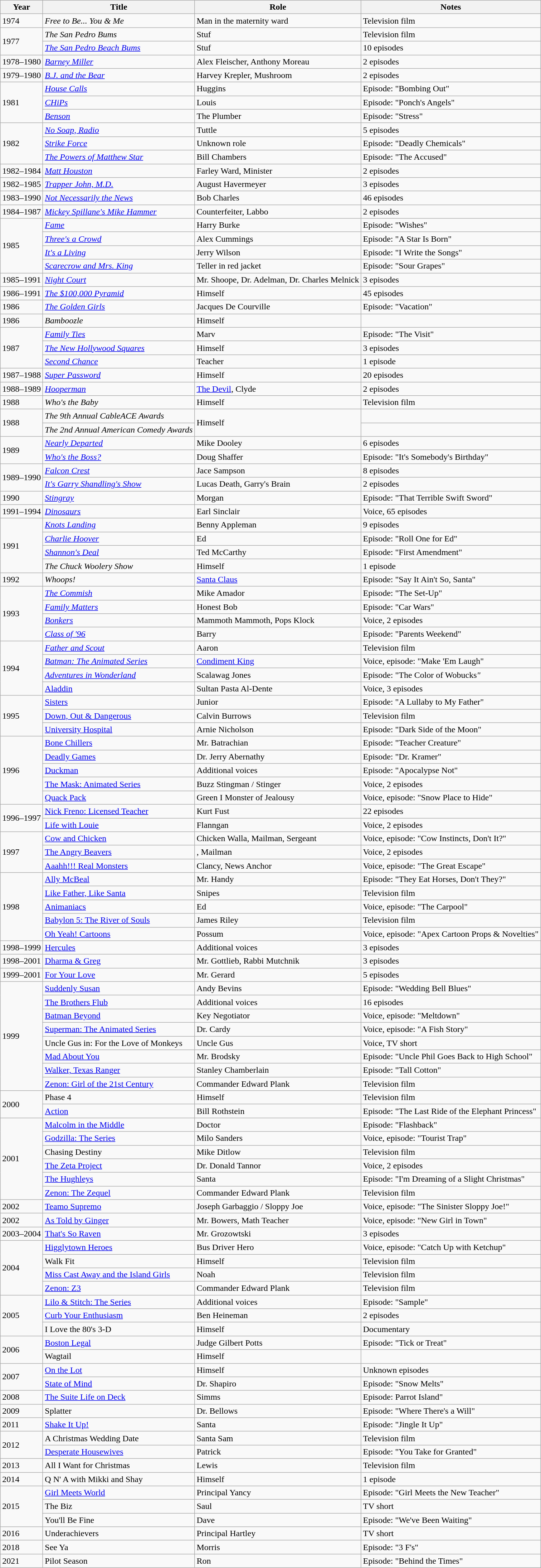<table class="wikitable sortable">
<tr>
<th>Year</th>
<th>Title</th>
<th>Role</th>
<th class="unsortable">Notes</th>
</tr>
<tr>
<td>1974</td>
<td><em>Free to Be... You & Me</em></td>
<td>Man in the maternity ward</td>
<td>Television film</td>
</tr>
<tr>
<td rowspan="2">1977</td>
<td><em>The San Pedro Bums</em></td>
<td>Stuf</td>
<td>Television film</td>
</tr>
<tr>
<td><em><a href='#'>The San Pedro Beach Bums</a></em></td>
<td>Stuf</td>
<td>10 episodes</td>
</tr>
<tr>
<td>1978–1980</td>
<td><em><a href='#'>Barney Miller</a></em></td>
<td>Alex Fleischer, Anthony Moreau</td>
<td>2 episodes</td>
</tr>
<tr>
<td>1979–1980</td>
<td><em><a href='#'>B.J. and the Bear</a></em></td>
<td>Harvey Krepler, Mushroom</td>
<td>2 episodes</td>
</tr>
<tr>
<td rowspan="3">1981</td>
<td><em><a href='#'>House Calls</a></em></td>
<td>Huggins</td>
<td>Episode: "Bombing Out"</td>
</tr>
<tr>
<td><em><a href='#'>CHiPs</a></em></td>
<td>Louis</td>
<td>Episode: "Ponch's Angels"</td>
</tr>
<tr>
<td><em><a href='#'>Benson</a></em></td>
<td>The Plumber</td>
<td>Episode: "Stress"</td>
</tr>
<tr>
<td rowspan="3">1982</td>
<td><em><a href='#'>No Soap, Radio</a></em></td>
<td>Tuttle</td>
<td>5 episodes</td>
</tr>
<tr>
<td><em><a href='#'>Strike Force</a></em></td>
<td>Unknown role</td>
<td>Episode: "Deadly Chemicals"</td>
</tr>
<tr>
<td><em><a href='#'>The Powers of Matthew Star</a></em></td>
<td>Bill Chambers</td>
<td>Episode: "The Accused"</td>
</tr>
<tr>
<td>1982–1984</td>
<td><em><a href='#'>Matt Houston</a></em></td>
<td>Farley Ward, Minister</td>
<td>2 episodes</td>
</tr>
<tr>
<td>1982–1985</td>
<td><em><a href='#'>Trapper John, M.D.</a></em></td>
<td>August Havermeyer</td>
<td>3 episodes</td>
</tr>
<tr>
<td>1983–1990</td>
<td><em><a href='#'>Not Necessarily the News</a></em></td>
<td>Bob Charles</td>
<td>46 episodes</td>
</tr>
<tr>
<td>1984–1987</td>
<td><em><a href='#'>Mickey Spillane's Mike Hammer</a></em></td>
<td>Counterfeiter, Labbo</td>
<td>2 episodes</td>
</tr>
<tr>
<td rowspan="4">1985</td>
<td><em><a href='#'>Fame</a></em></td>
<td>Harry Burke</td>
<td>Episode: "Wishes"</td>
</tr>
<tr>
<td><em><a href='#'>Three's a Crowd</a></em></td>
<td>Alex Cummings</td>
<td>Episode: "A Star Is Born"</td>
</tr>
<tr>
<td><em><a href='#'>It's a Living</a></em></td>
<td>Jerry Wilson</td>
<td>Episode: "I Write the Songs"</td>
</tr>
<tr>
<td><em><a href='#'>Scarecrow and Mrs. King</a></em></td>
<td>Teller in red jacket</td>
<td>Episode: "Sour Grapes"</td>
</tr>
<tr>
<td>1985–1991</td>
<td><em><a href='#'>Night Court</a></em></td>
<td>Mr. Shoope, Dr. Adelman, Dr. Charles Melnick</td>
<td>3 episodes</td>
</tr>
<tr>
<td>1986–1991</td>
<td><em><a href='#'>The $100,000 Pyramid</a></em></td>
<td>Himself</td>
<td>45 episodes</td>
</tr>
<tr>
<td>1986</td>
<td><em><a href='#'>The Golden Girls</a></em></td>
<td>Jacques De Courville</td>
<td>Episode: "Vacation"</td>
</tr>
<tr>
<td>1986</td>
<td><em>Bamboozle</em></td>
<td>Himself</td>
<td></td>
</tr>
<tr>
<td rowspan="3">1987</td>
<td><em><a href='#'>Family Ties</a></em></td>
<td>Marv</td>
<td>Episode: "The Visit"</td>
</tr>
<tr>
<td><em><a href='#'>The New Hollywood Squares</a></em></td>
<td>Himself</td>
<td>3 episodes</td>
</tr>
<tr>
<td><em><a href='#'>Second Chance</a></em></td>
<td>Teacher</td>
<td>1 episode</td>
</tr>
<tr>
<td>1987–1988</td>
<td><em><a href='#'>Super Password</a></em></td>
<td>Himself</td>
<td>20 episodes</td>
</tr>
<tr>
<td>1988–1989</td>
<td><em><a href='#'>Hooperman</a></em></td>
<td><a href='#'>The Devil</a>, Clyde</td>
<td>2 episodes</td>
</tr>
<tr>
<td>1988</td>
<td><em>Who's the Baby</em></td>
<td>Himself</td>
<td>Television film</td>
</tr>
<tr>
<td rowspan="2">1988</td>
<td><em>The 9th Annual CableACE Awards</em></td>
<td rowspan="2">Himself</td>
<td></td>
</tr>
<tr>
<td><em>The 2nd Annual American Comedy Awards</em></td>
<td></td>
</tr>
<tr>
<td rowspan="2">1989</td>
<td><em><a href='#'>Nearly Departed</a></em></td>
<td>Mike Dooley</td>
<td>6 episodes</td>
</tr>
<tr>
<td><em><a href='#'>Who's the Boss?</a></em></td>
<td>Doug Shaffer</td>
<td>Episode: "It's Somebody's Birthday"</td>
</tr>
<tr>
<td rowspan="2">1989–1990</td>
<td><em><a href='#'>Falcon Crest</a></em></td>
<td>Jace Sampson</td>
<td>8 episodes</td>
</tr>
<tr>
<td><em><a href='#'>It's Garry Shandling's Show</a></em></td>
<td>Lucas Death, Garry's Brain</td>
<td>2 episodes</td>
</tr>
<tr>
<td>1990</td>
<td><em><a href='#'>Stingray</a></em></td>
<td>Morgan</td>
<td>Episode: "That Terrible Swift Sword"</td>
</tr>
<tr>
<td>1991–1994</td>
<td><em><a href='#'>Dinosaurs</a></em></td>
<td>Earl Sinclair</td>
<td>Voice, 65 episodes</td>
</tr>
<tr>
<td rowspan="4">1991</td>
<td><em><a href='#'>Knots Landing</a></em></td>
<td>Benny Appleman</td>
<td>9 episodes</td>
</tr>
<tr>
<td><em><a href='#'>Charlie Hoover</a></em></td>
<td>Ed</td>
<td>Episode: "Roll One for Ed"</td>
</tr>
<tr>
<td><em><a href='#'>Shannon's Deal</a></em></td>
<td>Ted McCarthy</td>
<td>Episode: "First Amendment"</td>
</tr>
<tr>
<td><em>The Chuck Woolery Show</em></td>
<td>Himself</td>
<td>1 episode</td>
</tr>
<tr>
<td>1992</td>
<td><em>Whoops!</em></td>
<td><a href='#'>Santa Claus</a></td>
<td>Episode: "Say It Ain't So, Santa"</td>
</tr>
<tr>
<td rowspan="4">1993</td>
<td><em><a href='#'>The Commish</a></em></td>
<td>Mike Amador</td>
<td>Episode: "The Set-Up"</td>
</tr>
<tr>
<td><em><a href='#'>Family Matters</a></em></td>
<td>Honest Bob</td>
<td>Episode: "Car Wars"</td>
</tr>
<tr>
<td><em><a href='#'>Bonkers</a></em></td>
<td>Mammoth Mammoth, Pops Klock</td>
<td>Voice, 2 episodes</td>
</tr>
<tr>
<td><em><a href='#'>Class of '96</a></em></td>
<td>Barry</td>
<td>Episode: "Parents Weekend"</td>
</tr>
<tr>
<td rowspan="4">1994</td>
<td><em><a href='#'>Father and Scout</a></em></td>
<td>Aaron</td>
<td>Television film</td>
</tr>
<tr>
<td><em><a href='#'>Batman: The Animated Series</a></em></td>
<td><a href='#'>Condiment King</a></td>
<td>Voice, episode: "Make 'Em Laugh"</td>
</tr>
<tr>
<td><em><a href='#'>Adventures in Wonderland</a></em></td>
<td>Scalawag Jones</td>
<td>Episode: "The Color of Wobucks<em>"</td>
</tr>
<tr>
<td></em><a href='#'>Aladdin</a><em></td>
<td>Sultan Pasta Al-Dente</td>
<td>Voice, 3 episodes</td>
</tr>
<tr>
<td rowspan="3">1995</td>
<td></em><a href='#'>Sisters</a><em></td>
<td>Junior</td>
<td>Episode: "A Lullaby to My Father"</td>
</tr>
<tr>
<td></em><a href='#'>Down, Out & Dangerous</a><em></td>
<td>Calvin Burrows</td>
<td>Television film</td>
</tr>
<tr>
<td></em><a href='#'>University Hospital</a><em></td>
<td>Arnie Nicholson</td>
<td>Episode: "Dark Side of the Moon"</td>
</tr>
<tr>
<td rowspan="5">1996</td>
<td></em><a href='#'>Bone Chillers</a><em></td>
<td>Mr. Batrachian</td>
<td>Episode: "Teacher Creature"</td>
</tr>
<tr>
<td></em><a href='#'>Deadly Games</a><em></td>
<td>Dr. Jerry Abernathy</td>
<td>Episode: "Dr. Kramer"</td>
</tr>
<tr>
<td></em><a href='#'>Duckman</a><em></td>
<td>Additional voices</td>
<td>Episode: "Apocalypse Not"</td>
</tr>
<tr>
<td></em><a href='#'>The Mask: Animated Series</a><em></td>
<td>Buzz Stingman / Stinger</td>
<td>Voice, 2 episodes</td>
</tr>
<tr>
<td></em><a href='#'>Quack Pack</a><em></td>
<td>Green I Monster of Jealousy</td>
<td>Voice, episode: "Snow Place to Hide"</td>
</tr>
<tr>
<td rowspan="2">1996–1997</td>
<td></em><a href='#'>Nick Freno: Licensed Teacher</a><em></td>
<td>Kurt Fust</td>
<td>22 episodes</td>
</tr>
<tr>
<td></em><a href='#'>Life with Louie</a><em></td>
<td>Flanngan</td>
<td>Voice, 2 episodes</td>
</tr>
<tr>
<td rowspan="3">1997</td>
<td></em><a href='#'>Cow and Chicken</a><em></td>
<td>Chicken Walla, Mailman, Sergeant</td>
<td>Voice, episode: "Cow Instincts, Don't It?"</td>
</tr>
<tr>
<td></em><a href='#'>The Angry Beavers</a><em></td>
<td>, Mailman</td>
<td>Voice, 2 episodes</td>
</tr>
<tr>
<td></em><a href='#'>Aaahh!!! Real Monsters</a><em></td>
<td>Clancy, News Anchor</td>
<td>Voice, episode: "The Great Escape"</td>
</tr>
<tr>
<td rowspan="5">1998</td>
<td></em><a href='#'>Ally McBeal</a><em></td>
<td>Mr. Handy</td>
<td>Episode: "They Eat Horses, Don't They?"</td>
</tr>
<tr>
<td></em><a href='#'>Like Father, Like Santa</a><em></td>
<td>Snipes</td>
<td>Television film</td>
</tr>
<tr>
<td></em><a href='#'>Animaniacs</a><em></td>
<td>Ed</td>
<td>Voice, episode: "The Carpool"</td>
</tr>
<tr>
<td></em><a href='#'>Babylon 5: The River of Souls</a><em></td>
<td>James Riley</td>
<td>Television film</td>
</tr>
<tr>
<td></em><a href='#'>Oh Yeah! Cartoons</a><em></td>
<td>Possum</td>
<td>Voice, episode: "Apex Cartoon Props & Novelties"</td>
</tr>
<tr>
<td>1998–1999</td>
<td></em><a href='#'>Hercules</a><em></td>
<td>Additional voices</td>
<td>3 episodes</td>
</tr>
<tr>
<td>1998–2001</td>
<td></em><a href='#'>Dharma & Greg</a><em></td>
<td>Mr. Gottlieb, Rabbi Mutchnik</td>
<td>3 episodes</td>
</tr>
<tr>
<td>1999–2001</td>
<td></em><a href='#'>For Your Love</a><em></td>
<td>Mr. Gerard</td>
<td>5 episodes</td>
</tr>
<tr>
<td rowspan="8">1999</td>
<td></em><a href='#'>Suddenly Susan</a><em></td>
<td>Andy Bevins</td>
<td>Episode: "Wedding Bell Blues"</td>
</tr>
<tr>
<td></em><a href='#'>The Brothers Flub</a><em></td>
<td>Additional voices</td>
<td>16 episodes</td>
</tr>
<tr>
<td></em><a href='#'>Batman Beyond</a><em></td>
<td>Key Negotiator</td>
<td>Voice, episode: "Meltdown"</td>
</tr>
<tr>
<td></em><a href='#'>Superman: The Animated Series</a><em></td>
<td>Dr. Cardy</td>
<td>Voice, episode: "A Fish Story"</td>
</tr>
<tr>
<td></em>Uncle Gus in: For the Love of Monkeys<em></td>
<td>Uncle Gus</td>
<td>Voice, TV short</td>
</tr>
<tr>
<td></em><a href='#'>Mad About You</a><em></td>
<td>Mr. Brodsky</td>
<td>Episode: "Uncle Phil Goes Back to High School"</td>
</tr>
<tr>
<td></em><a href='#'>Walker, Texas Ranger</a><em></td>
<td>Stanley Chamberlain</td>
<td>Episode: "Tall Cotton"</td>
</tr>
<tr>
<td></em><a href='#'>Zenon: Girl of the 21st Century</a><em></td>
<td>Commander Edward Plank</td>
<td>Television film</td>
</tr>
<tr>
<td rowspan="2">2000</td>
<td></em>Phase 4<em></td>
<td>Himself</td>
<td>Television film</td>
</tr>
<tr>
<td></em><a href='#'>Action</a><em></td>
<td>Bill Rothstein</td>
<td>Episode: "The Last Ride of the Elephant Princess"</td>
</tr>
<tr>
<td rowspan="6">2001</td>
<td></em><a href='#'>Malcolm in the Middle</a><em></td>
<td>Doctor</td>
<td>Episode: "Flashback"</td>
</tr>
<tr>
<td></em><a href='#'>Godzilla: The Series</a><em></td>
<td>Milo Sanders</td>
<td>Voice, episode: "Tourist Trap"</td>
</tr>
<tr>
<td></em>Chasing Destiny<em></td>
<td>Mike Ditlow</td>
<td>Television film</td>
</tr>
<tr>
<td></em><a href='#'>The Zeta Project</a><em></td>
<td>Dr. Donald Tannor</td>
<td>Voice, 2 episodes</td>
</tr>
<tr>
<td></em><a href='#'>The Hughleys</a><em></td>
<td>Santa</td>
<td>Episode: "I'm Dreaming of a Slight Christmas"</td>
</tr>
<tr>
<td></em><a href='#'>Zenon: The Zequel</a><em></td>
<td>Commander Edward Plank</td>
<td>Television film</td>
</tr>
<tr>
<td>2002</td>
<td></em><a href='#'>Teamo Supremo</a><em></td>
<td>Joseph Garbaggio / Sloppy Joe</td>
<td>Voice, episode: "The Sinister Sloppy Joe!"</td>
</tr>
<tr>
<td>2002</td>
<td></em><a href='#'>As Told by Ginger</a><em></td>
<td>Mr. Bowers, Math Teacher</td>
<td>Voice, episode: "New Girl in Town"</td>
</tr>
<tr>
<td>2003–2004</td>
<td></em><a href='#'>That's So Raven</a><em></td>
<td>Mr. Grozowtski</td>
<td>3 episodes</td>
</tr>
<tr>
<td rowspan="4">2004</td>
<td></em><a href='#'>Higglytown Heroes</a><em></td>
<td>Bus Driver Hero</td>
<td>Voice, episode: "Catch Up with Ketchup"</td>
</tr>
<tr>
<td></em>Walk Fit<em></td>
<td>Himself</td>
<td>Television film</td>
</tr>
<tr>
<td></em><a href='#'>Miss Cast Away and the Island Girls</a><em></td>
<td>Noah</td>
<td>Television film</td>
</tr>
<tr>
<td></em><a href='#'>Zenon: Z3</a><em></td>
<td>Commander Edward Plank</td>
<td>Television film</td>
</tr>
<tr>
<td rowspan="3">2005</td>
<td></em><a href='#'>Lilo & Stitch: The Series</a><em></td>
<td>Additional voices</td>
<td>Episode: "Sample"</td>
</tr>
<tr>
<td></em><a href='#'>Curb Your Enthusiasm</a><em></td>
<td>Ben Heineman</td>
<td>2 episodes</td>
</tr>
<tr>
<td></em>I Love the 80's 3-D<em></td>
<td>Himself</td>
<td>Documentary</td>
</tr>
<tr>
<td rowspan="2">2006</td>
<td></em><a href='#'>Boston Legal</a><em></td>
<td>Judge Gilbert Potts</td>
<td>Episode: "Tick or Treat"</td>
</tr>
<tr>
<td></em>Wagtail<em></td>
<td>Himself</td>
<td></td>
</tr>
<tr>
<td rowspan="2">2007</td>
<td></em><a href='#'>On the Lot</a><em></td>
<td>Himself</td>
<td>Unknown episodes</td>
</tr>
<tr>
<td></em><a href='#'>State of Mind</a><em></td>
<td>Dr. Shapiro</td>
<td>Episode: "Snow Melts"</td>
</tr>
<tr>
<td>2008</td>
<td></em><a href='#'>The Suite Life on Deck</a><em></td>
<td>Simms</td>
<td>Episode: Parrot Island"</td>
</tr>
<tr>
<td>2009</td>
<td></em>Splatter<em></td>
<td>Dr. Bellows</td>
<td>Episode: "Where There's a Will"</td>
</tr>
<tr>
<td>2011</td>
<td></em><a href='#'>Shake It Up!</a><em></td>
<td>Santa</td>
<td>Episode: "Jingle It Up"</td>
</tr>
<tr>
<td rowspan="2">2012</td>
<td></em>A Christmas Wedding Date<em></td>
<td>Santa Sam</td>
<td>Television film</td>
</tr>
<tr>
<td></em><a href='#'>Desperate Housewives</a><em></td>
<td>Patrick</td>
<td>Episode: "You Take for Granted"</td>
</tr>
<tr>
<td>2013</td>
<td></em>All I Want for Christmas<em></td>
<td>Lewis</td>
<td>Television film</td>
</tr>
<tr>
<td>2014</td>
<td></em>Q N' A with Mikki and Shay<em></td>
<td>Himself</td>
<td>1 episode</td>
</tr>
<tr>
<td rowspan="3">2015</td>
<td></em><a href='#'>Girl Meets World</a><em></td>
<td>Principal Yancy</td>
<td>Episode: "Girl Meets the New Teacher"</td>
</tr>
<tr>
<td></em>The Biz<em></td>
<td>Saul</td>
<td>TV short</td>
</tr>
<tr>
<td></em>You'll Be Fine<em></td>
<td>Dave</td>
<td>Episode: "We've Been Waiting"</td>
</tr>
<tr>
<td>2016</td>
<td></em>Underachievers<em></td>
<td>Principal Hartley</td>
<td>TV short</td>
</tr>
<tr>
<td>2018</td>
<td></em>See Ya<em></td>
<td>Morris</td>
<td>Episode: "3 F's"</td>
</tr>
<tr>
<td>2021</td>
<td></em>Pilot Season<em></td>
<td>Ron</td>
<td>Episode: "Behind the Times"</td>
</tr>
</table>
